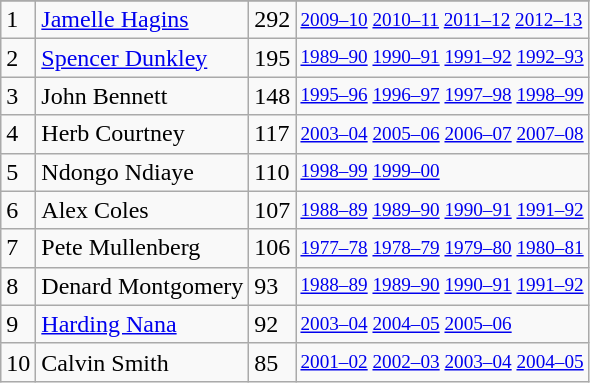<table class="wikitable">
<tr>
</tr>
<tr>
<td>1</td>
<td><a href='#'>Jamelle Hagins</a></td>
<td>292</td>
<td style="font-size:80%;"><a href='#'>2009–10</a> <a href='#'>2010–11</a> <a href='#'>2011–12</a> <a href='#'>2012–13</a></td>
</tr>
<tr>
<td>2</td>
<td><a href='#'>Spencer Dunkley</a></td>
<td>195</td>
<td style="font-size:80%;"><a href='#'>1989–90</a> <a href='#'>1990–91</a> <a href='#'>1991–92</a> <a href='#'>1992–93</a></td>
</tr>
<tr>
<td>3</td>
<td>John Bennett</td>
<td>148</td>
<td style="font-size:80%;"><a href='#'>1995–96</a> <a href='#'>1996–97</a> <a href='#'>1997–98</a> <a href='#'>1998–99</a></td>
</tr>
<tr>
<td>4</td>
<td>Herb Courtney</td>
<td>117</td>
<td style="font-size:80%;"><a href='#'>2003–04</a> <a href='#'>2005–06</a> <a href='#'>2006–07</a> <a href='#'>2007–08</a></td>
</tr>
<tr>
<td>5</td>
<td>Ndongo Ndiaye</td>
<td>110</td>
<td style="font-size:80%;"><a href='#'>1998–99</a> <a href='#'>1999–00</a></td>
</tr>
<tr>
<td>6</td>
<td>Alex Coles</td>
<td>107</td>
<td style="font-size:80%;"><a href='#'>1988–89</a> <a href='#'>1989–90</a> <a href='#'>1990–91</a> <a href='#'>1991–92</a></td>
</tr>
<tr>
<td>7</td>
<td>Pete Mullenberg</td>
<td>106</td>
<td style="font-size:80%;"><a href='#'>1977–78</a> <a href='#'>1978–79</a> <a href='#'>1979–80</a> <a href='#'>1980–81</a></td>
</tr>
<tr>
<td>8</td>
<td>Denard Montgomery</td>
<td>93</td>
<td style="font-size:80%;"><a href='#'>1988–89</a> <a href='#'>1989–90</a> <a href='#'>1990–91</a> <a href='#'>1991–92</a></td>
</tr>
<tr>
<td>9</td>
<td><a href='#'>Harding Nana</a></td>
<td>92</td>
<td style="font-size:80%;"><a href='#'>2003–04</a> <a href='#'>2004–05</a> <a href='#'>2005–06</a></td>
</tr>
<tr>
<td>10</td>
<td>Calvin Smith</td>
<td>85</td>
<td style="font-size:80%;"><a href='#'>2001–02</a> <a href='#'>2002–03</a> <a href='#'>2003–04</a> <a href='#'>2004–05</a></td>
</tr>
</table>
